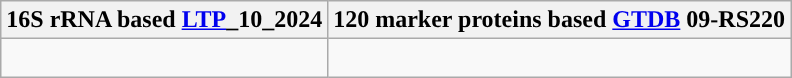<table class="wikitable">
<tr>
<th colspan=1>16S rRNA based <a href='#'>LTP</a>_10_2024</th>
<th colspan=1>120 marker proteins based <a href='#'>GTDB</a> 09-RS220</th>
</tr>
<tr>
<td style="vertical-align:top"><br></td>
<td><br></td>
</tr>
</table>
